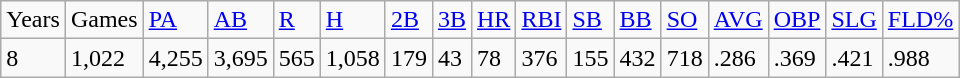<table class="wikitable">
<tr>
<td>Years</td>
<td>Games</td>
<td><a href='#'>PA</a></td>
<td><a href='#'>AB</a></td>
<td><a href='#'>R</a></td>
<td><a href='#'>H</a></td>
<td><a href='#'>2B</a></td>
<td><a href='#'>3B</a></td>
<td><a href='#'>HR</a></td>
<td><a href='#'>RBI</a></td>
<td><a href='#'>SB</a></td>
<td><a href='#'>BB</a></td>
<td><a href='#'>SO</a></td>
<td><a href='#'>AVG</a></td>
<td><a href='#'>OBP</a></td>
<td><a href='#'>SLG</a></td>
<td><a href='#'>FLD%</a></td>
</tr>
<tr>
<td>8</td>
<td>1,022</td>
<td>4,255</td>
<td>3,695</td>
<td>565</td>
<td>1,058</td>
<td>179</td>
<td>43</td>
<td>78</td>
<td>376</td>
<td>155</td>
<td>432</td>
<td>718</td>
<td>.286</td>
<td>.369</td>
<td>.421</td>
<td>.988</td>
</tr>
</table>
